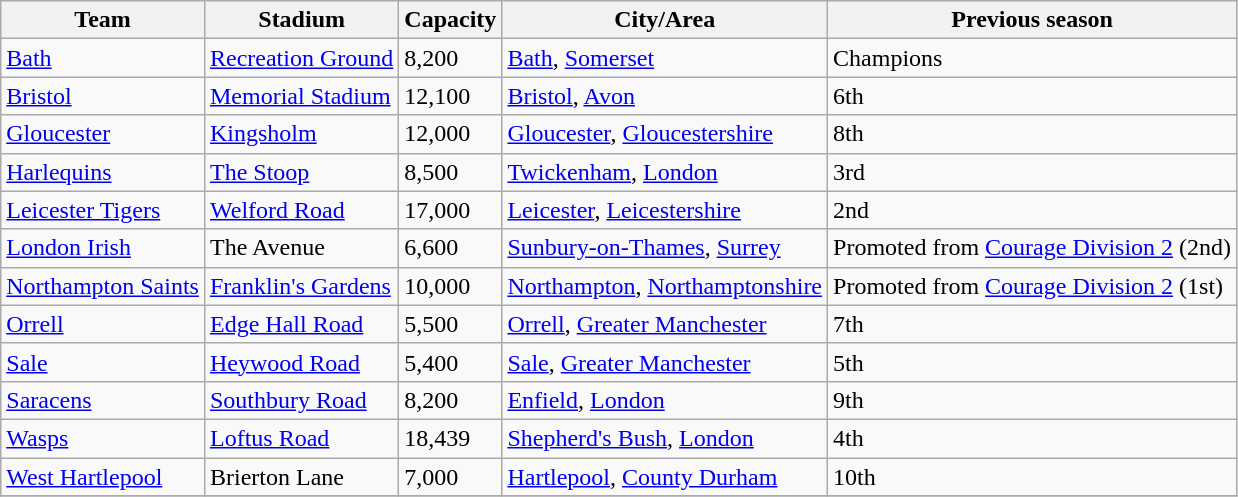<table class="wikitable sortable">
<tr>
<th>Team</th>
<th>Stadium</th>
<th>Capacity</th>
<th>City/Area</th>
<th>Previous season</th>
</tr>
<tr>
<td><a href='#'>Bath</a></td>
<td><a href='#'>Recreation Ground</a></td>
<td>8,200</td>
<td><a href='#'>Bath</a>, <a href='#'>Somerset</a></td>
<td>Champions</td>
</tr>
<tr>
<td><a href='#'>Bristol</a></td>
<td><a href='#'>Memorial Stadium</a></td>
<td>12,100</td>
<td><a href='#'>Bristol</a>, <a href='#'>Avon</a></td>
<td>6th</td>
</tr>
<tr>
<td><a href='#'>Gloucester</a></td>
<td><a href='#'>Kingsholm</a></td>
<td>12,000</td>
<td><a href='#'>Gloucester</a>, <a href='#'>Gloucestershire</a></td>
<td>8th</td>
</tr>
<tr>
<td><a href='#'>Harlequins</a></td>
<td><a href='#'>The Stoop</a></td>
<td>8,500</td>
<td><a href='#'>Twickenham</a>, <a href='#'>London</a></td>
<td>3rd</td>
</tr>
<tr>
<td><a href='#'>Leicester Tigers</a></td>
<td><a href='#'>Welford Road</a></td>
<td>17,000</td>
<td><a href='#'>Leicester</a>, <a href='#'>Leicestershire</a></td>
<td>2nd</td>
</tr>
<tr>
<td><a href='#'>London Irish</a></td>
<td>The Avenue</td>
<td>6,600</td>
<td><a href='#'>Sunbury-on-Thames</a>, <a href='#'>Surrey</a></td>
<td>Promoted from <a href='#'>Courage Division 2</a> (2nd)</td>
</tr>
<tr>
<td><a href='#'>Northampton Saints</a></td>
<td><a href='#'>Franklin's Gardens</a></td>
<td>10,000</td>
<td><a href='#'>Northampton</a>, <a href='#'>Northamptonshire</a></td>
<td>Promoted from <a href='#'>Courage Division 2</a> (1st)</td>
</tr>
<tr>
<td><a href='#'>Orrell</a></td>
<td><a href='#'>Edge Hall Road</a></td>
<td>5,500</td>
<td><a href='#'>Orrell</a>, <a href='#'>Greater Manchester</a></td>
<td>7th</td>
</tr>
<tr>
<td><a href='#'>Sale</a></td>
<td><a href='#'>Heywood Road</a></td>
<td>5,400</td>
<td><a href='#'>Sale</a>, <a href='#'>Greater Manchester</a></td>
<td>5th</td>
</tr>
<tr>
<td><a href='#'>Saracens</a></td>
<td><a href='#'>Southbury Road</a></td>
<td>8,200</td>
<td><a href='#'>Enfield</a>, <a href='#'>London</a></td>
<td>9th</td>
</tr>
<tr>
<td><a href='#'>Wasps</a></td>
<td><a href='#'>Loftus Road</a></td>
<td>18,439</td>
<td><a href='#'>Shepherd's Bush</a>, <a href='#'>London</a></td>
<td>4th</td>
</tr>
<tr>
<td><a href='#'>West Hartlepool</a></td>
<td>Brierton Lane</td>
<td>7,000</td>
<td><a href='#'>Hartlepool</a>, <a href='#'>County Durham</a></td>
<td>10th</td>
</tr>
<tr>
</tr>
</table>
